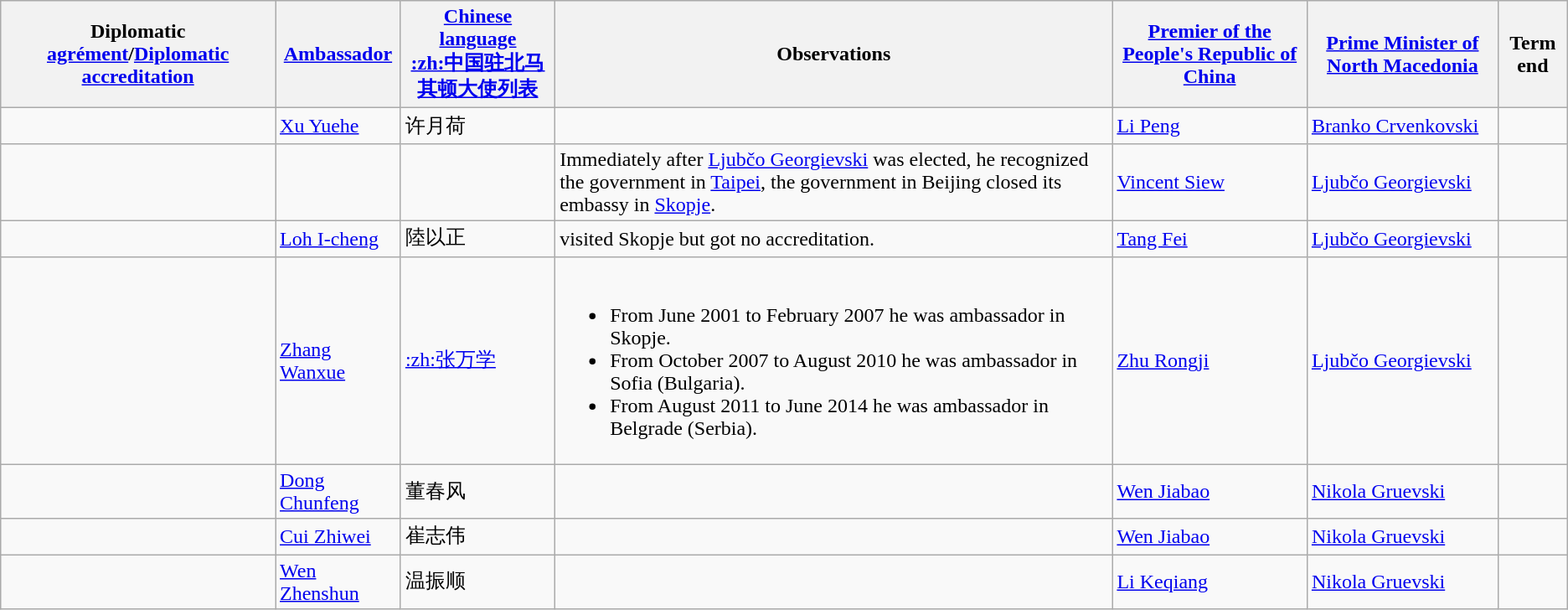<table class="wikitable sortable">
<tr>
<th>Diplomatic <a href='#'>agrément</a>/<a href='#'>Diplomatic accreditation</a></th>
<th><a href='#'>Ambassador</a></th>
<th><a href='#'>Chinese language</a><br><a href='#'>:zh:中国驻北马其顿大使列表</a></th>
<th>Observations</th>
<th><a href='#'>Premier of the People's Republic of China</a></th>
<th><a href='#'>Prime Minister of North Macedonia</a></th>
<th>Term end</th>
</tr>
<tr>
<td></td>
<td><a href='#'>Xu Yuehe</a></td>
<td>许月荷</td>
<td></td>
<td><a href='#'>Li Peng</a></td>
<td><a href='#'>Branko Crvenkovski</a></td>
<td></td>
</tr>
<tr>
<td></td>
<td></td>
<td></td>
<td>Immediately after <a href='#'>Ljubčo Georgievski</a> was elected, he recognized the government in <a href='#'>Taipei</a>, the government in Beijing closed its embassy in <a href='#'>Skopje</a>.</td>
<td><a href='#'>Vincent Siew</a></td>
<td><a href='#'>Ljubčo Georgievski</a></td>
<td></td>
</tr>
<tr>
<td></td>
<td><a href='#'>Loh I-cheng</a></td>
<td>陸以正</td>
<td>visited Skopje but got no accreditation.</td>
<td><a href='#'>Tang Fei</a></td>
<td><a href='#'>Ljubčo Georgievski</a></td>
<td></td>
</tr>
<tr>
<td></td>
<td><a href='#'>Zhang Wanxue</a></td>
<td><a href='#'>:zh:张万学</a></td>
<td><br><ul><li>From June 2001 to February 2007 he was ambassador in Skopje.</li><li>From October 2007 to August 2010 he was ambassador in Sofia (Bulgaria).</li><li>From August 2011 to June 2014 he was ambassador in Belgrade (Serbia).</li></ul></td>
<td><a href='#'>Zhu Rongji</a></td>
<td><a href='#'>Ljubčo Georgievski</a></td>
<td></td>
</tr>
<tr>
<td></td>
<td><a href='#'>Dong Chunfeng</a></td>
<td>董春风</td>
<td></td>
<td><a href='#'>Wen Jiabao</a></td>
<td><a href='#'>Nikola Gruevski</a></td>
<td></td>
</tr>
<tr>
<td></td>
<td><a href='#'>Cui Zhiwei</a></td>
<td>崔志伟</td>
<td></td>
<td><a href='#'>Wen Jiabao</a></td>
<td><a href='#'>Nikola Gruevski</a></td>
<td></td>
</tr>
<tr>
<td></td>
<td><a href='#'>Wen Zhenshun</a></td>
<td>温振顺</td>
<td></td>
<td><a href='#'>Li Keqiang</a></td>
<td><a href='#'>Nikola Gruevski</a></td>
<td></td>
</tr>
</table>
